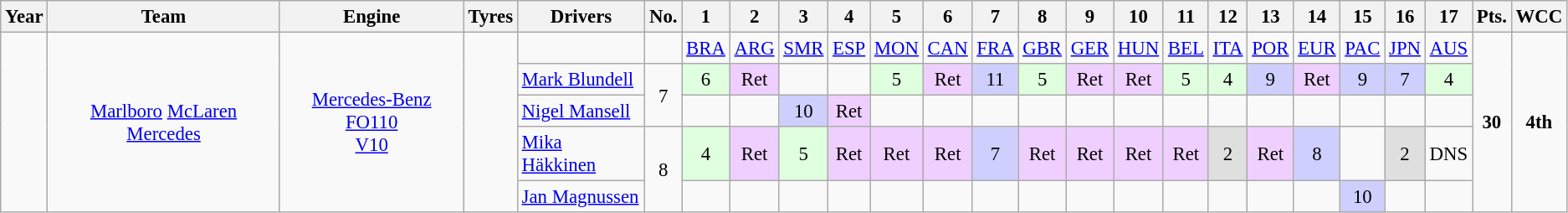<table class="wikitable" style="text-align:center; font-size:95%">
<tr>
<th>Year</th>
<th>Team</th>
<th>Engine</th>
<th>Tyres</th>
<th>Drivers</th>
<th>No.</th>
<th>1</th>
<th>2</th>
<th>3</th>
<th>4</th>
<th>5</th>
<th>6</th>
<th>7</th>
<th>8</th>
<th>9</th>
<th>10</th>
<th>11</th>
<th>12</th>
<th>13</th>
<th>14</th>
<th>15</th>
<th>16</th>
<th>17</th>
<th>Pts.</th>
<th>WCC</th>
</tr>
<tr>
<td rowspan="5"></td>
<td rowspan="5"><a href='#'>Marlboro</a> <a href='#'>McLaren</a> <a href='#'>Mercedes</a></td>
<td rowspan="5"><a href='#'>Mercedes-Benz FO110</a><br><a href='#'>V10</a></td>
<td rowspan="5"></td>
<td></td>
<td></td>
<td><a href='#'>BRA</a></td>
<td><a href='#'>ARG</a></td>
<td><a href='#'>SMR</a></td>
<td><a href='#'>ESP</a></td>
<td><a href='#'>MON</a></td>
<td><a href='#'>CAN</a></td>
<td><a href='#'>FRA</a></td>
<td><a href='#'>GBR</a></td>
<td><a href='#'>GER</a></td>
<td><a href='#'>HUN</a></td>
<td><a href='#'>BEL</a></td>
<td><a href='#'>ITA</a></td>
<td><a href='#'>POR</a></td>
<td><a href='#'>EUR</a></td>
<td><a href='#'>PAC</a></td>
<td><a href='#'>JPN</a></td>
<td><a href='#'>AUS</a></td>
<td rowspan="5"><strong>30</strong></td>
<td rowspan="5"><strong>4th</strong></td>
</tr>
<tr>
<td align="left"><a href='#'>Mark Blundell</a></td>
<td rowspan="2">7</td>
<td style="background:#DFFFDF;">6</td>
<td style="background:#EFCFFF;">Ret</td>
<td></td>
<td></td>
<td style="background:#DFFFDF;">5</td>
<td style="background:#EFCFFF;">Ret</td>
<td style="background:#CFCFFF;">11</td>
<td style="background:#DFFFDF;">5</td>
<td style="background:#EFCFFF;">Ret</td>
<td style="background:#EFCFFF;">Ret</td>
<td style="background:#DFFFDF;">5</td>
<td style="background:#DFFFDF;">4</td>
<td style="background:#CFCFFF;">9</td>
<td style="background:#EFCFFF;">Ret</td>
<td style="background:#CFCFFF;">9</td>
<td style="background:#CFCFFF;">7</td>
<td style="background:#DFFFDF;">4</td>
</tr>
<tr>
<td align="left"><a href='#'>Nigel Mansell</a></td>
<td></td>
<td></td>
<td style="background:#CFCFFF;">10</td>
<td style="background:#EFCFFF;">Ret</td>
<td></td>
<td></td>
<td></td>
<td></td>
<td></td>
<td></td>
<td></td>
<td></td>
<td></td>
<td></td>
<td></td>
<td></td>
<td></td>
</tr>
<tr>
<td align="left"><a href='#'>Mika Häkkinen</a></td>
<td rowspan="2">8</td>
<td style="background:#DFFFDF;">4</td>
<td style="background:#EFCFFF;">Ret</td>
<td style="background:#DFFFDF;">5</td>
<td style="background:#EFCFFF;">Ret</td>
<td style="background:#EFCFFF;">Ret</td>
<td style="background:#EFCFFF;">Ret</td>
<td style="background:#CFCFFF;">7</td>
<td style="background:#EFCFFF;">Ret</td>
<td style="background:#EFCFFF;">Ret</td>
<td style="background:#EFCFFF;">Ret</td>
<td style="background:#EFCFFF;">Ret</td>
<td style="background:#DFDFDF;">2</td>
<td style="background:#EFCFFF;">Ret</td>
<td style="background:#CFCFFF;">8</td>
<td></td>
<td style="background:#DFDFDF;">2</td>
<td>DNS</td>
</tr>
<tr>
<td align="left"><a href='#'>Jan Magnussen</a></td>
<td></td>
<td></td>
<td></td>
<td></td>
<td></td>
<td></td>
<td></td>
<td></td>
<td></td>
<td></td>
<td></td>
<td></td>
<td></td>
<td></td>
<td style="background:#CFCFFF;">10</td>
<td></td>
<td></td>
</tr>
</table>
